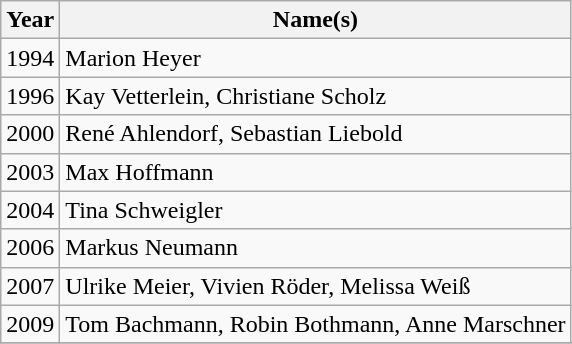<table class="wikitable sortable">
<tr>
<th>Year</th>
<th class="unsortable">Name(s)</th>
</tr>
<tr>
<td>1994</td>
<td>Marion Heyer</td>
</tr>
<tr>
<td>1996</td>
<td>Kay Vetterlein, Christiane Scholz</td>
</tr>
<tr>
<td>2000</td>
<td>René Ahlendorf, Sebastian Liebold</td>
</tr>
<tr>
<td>2003</td>
<td>Max Hoffmann</td>
</tr>
<tr>
<td>2004</td>
<td>Tina Schweigler</td>
</tr>
<tr>
<td>2006</td>
<td>Markus Neumann</td>
</tr>
<tr>
<td>2007</td>
<td>Ulrike Meier, Vivien Röder, Melissa Weiß</td>
</tr>
<tr>
<td>2009</td>
<td>Tom Bachmann, Robin Bothmann, Anne Marschner</td>
</tr>
<tr 2021|| M.A.R.I.A.>
</tr>
</table>
